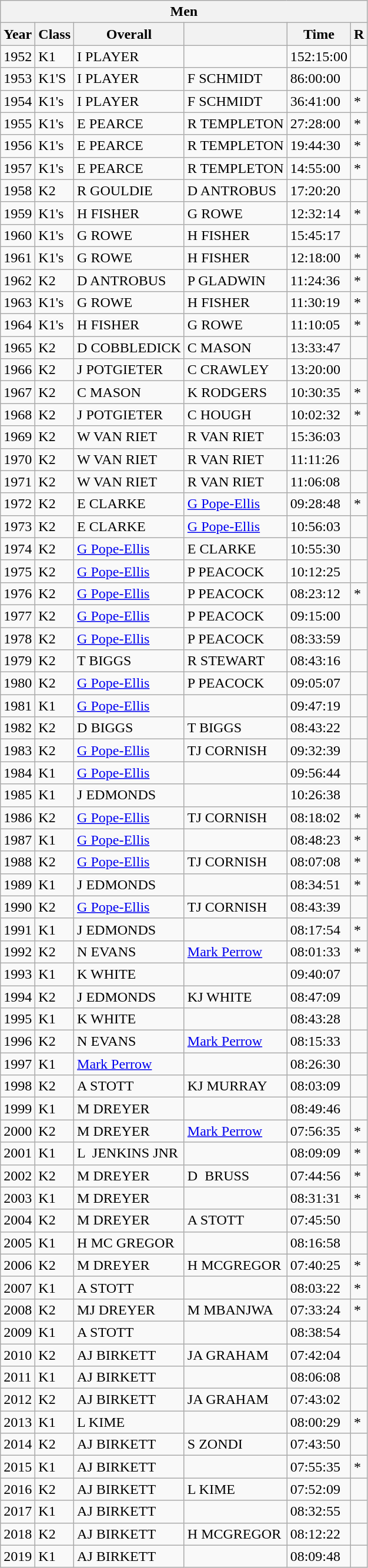<table class="wikitable">
<tr>
<th colspan="6">Men</th>
</tr>
<tr>
<th>Year</th>
<th>Class</th>
<th>Overall</th>
<th></th>
<th>Time</th>
<th>R</th>
</tr>
<tr>
<td>1952</td>
<td>K1</td>
<td>I PLAYER</td>
<td></td>
<td>152:15:00</td>
<td></td>
</tr>
<tr>
<td>1953</td>
<td>K1'S</td>
<td>I PLAYER</td>
<td>F SCHMIDT</td>
<td>86:00:00</td>
<td></td>
</tr>
<tr>
<td>1954</td>
<td>K1's</td>
<td>I PLAYER</td>
<td>F SCHMIDT</td>
<td>36:41:00</td>
<td>*</td>
</tr>
<tr>
<td>1955</td>
<td>K1's</td>
<td>E PEARCE</td>
<td>R TEMPLETON</td>
<td>27:28:00</td>
<td>*</td>
</tr>
<tr>
<td>1956</td>
<td>K1's</td>
<td>E PEARCE</td>
<td>R TEMPLETON</td>
<td>19:44:30</td>
<td>*</td>
</tr>
<tr>
<td>1957</td>
<td>K1's</td>
<td>E PEARCE</td>
<td>R TEMPLETON</td>
<td>14:55:00</td>
<td>*</td>
</tr>
<tr>
<td>1958</td>
<td>K2</td>
<td>R GOULDIE</td>
<td>D ANTROBUS</td>
<td>17:20:20</td>
<td></td>
</tr>
<tr>
<td>1959</td>
<td>K1's</td>
<td>H FISHER</td>
<td>G ROWE</td>
<td>12:32:14</td>
<td>*</td>
</tr>
<tr>
<td>1960</td>
<td>K1's</td>
<td>G ROWE</td>
<td>H FISHER</td>
<td>15:45:17</td>
<td></td>
</tr>
<tr>
<td>1961</td>
<td>K1's</td>
<td>G ROWE</td>
<td>H FISHER</td>
<td>12:18:00</td>
<td>*</td>
</tr>
<tr>
<td>1962</td>
<td>K2</td>
<td>D ANTROBUS</td>
<td>P GLADWIN</td>
<td>11:24:36</td>
<td>*</td>
</tr>
<tr>
<td>1963</td>
<td>K1's</td>
<td>G ROWE</td>
<td>H FISHER</td>
<td>11:30:19</td>
<td>*</td>
</tr>
<tr>
<td>1964</td>
<td>K1's</td>
<td>H FISHER</td>
<td>G ROWE</td>
<td>11:10:05</td>
<td>*</td>
</tr>
<tr>
<td>1965</td>
<td>K2</td>
<td>D COBBLEDICK</td>
<td>C MASON</td>
<td>13:33:47</td>
<td></td>
</tr>
<tr>
<td>1966</td>
<td>K2</td>
<td>J POTGIETER</td>
<td>C CRAWLEY</td>
<td>13:20:00</td>
<td></td>
</tr>
<tr>
<td>1967</td>
<td>K2</td>
<td>C MASON</td>
<td>K RODGERS</td>
<td>10:30:35</td>
<td>*</td>
</tr>
<tr>
<td>1968</td>
<td>K2</td>
<td>J POTGIETER</td>
<td>C HOUGH</td>
<td>10:02:32</td>
<td>*</td>
</tr>
<tr>
<td>1969</td>
<td>K2</td>
<td>W VAN RIET</td>
<td>R VAN RIET</td>
<td>15:36:03</td>
<td></td>
</tr>
<tr>
<td>1970</td>
<td>K2</td>
<td>W VAN RIET</td>
<td>R VAN RIET</td>
<td>11:11:26</td>
<td></td>
</tr>
<tr>
<td>1971</td>
<td>K2</td>
<td>W VAN RIET</td>
<td>R VAN RIET</td>
<td>11:06:08</td>
<td></td>
</tr>
<tr>
<td>1972</td>
<td>K2</td>
<td>E CLARKE</td>
<td><a href='#'>G Pope-Ellis</a></td>
<td>09:28:48</td>
<td>*</td>
</tr>
<tr>
<td>1973</td>
<td>K2</td>
<td>E CLARKE</td>
<td><a href='#'>G Pope-Ellis</a></td>
<td>10:56:03</td>
<td></td>
</tr>
<tr>
<td>1974</td>
<td>K2</td>
<td><a href='#'>G Pope-Ellis</a></td>
<td>E CLARKE</td>
<td>10:55:30</td>
<td></td>
</tr>
<tr>
<td>1975</td>
<td>K2</td>
<td><a href='#'>G Pope-Ellis</a></td>
<td>P PEACOCK</td>
<td>10:12:25</td>
<td></td>
</tr>
<tr>
<td>1976</td>
<td>K2</td>
<td><a href='#'>G Pope-Ellis</a></td>
<td>P PEACOCK</td>
<td>08:23:12</td>
<td>*</td>
</tr>
<tr>
<td>1977</td>
<td>K2</td>
<td><a href='#'>G Pope-Ellis</a></td>
<td>P PEACOCK</td>
<td>09:15:00</td>
<td></td>
</tr>
<tr>
<td>1978</td>
<td>K2</td>
<td><a href='#'>G Pope-Ellis</a></td>
<td>P PEACOCK</td>
<td>08:33:59</td>
<td></td>
</tr>
<tr>
<td>1979</td>
<td>K2</td>
<td>T BIGGS</td>
<td>R STEWART</td>
<td>08:43:16</td>
<td></td>
</tr>
<tr>
<td>1980</td>
<td>K2</td>
<td><a href='#'>G Pope-Ellis</a></td>
<td>P PEACOCK</td>
<td>09:05:07</td>
<td></td>
</tr>
<tr>
<td>1981</td>
<td>K1</td>
<td><a href='#'>G Pope-Ellis</a></td>
<td></td>
<td>09:47:19</td>
<td></td>
</tr>
<tr>
<td>1982</td>
<td>K2</td>
<td>D BIGGS</td>
<td>T BIGGS</td>
<td>08:43:22</td>
<td></td>
</tr>
<tr>
<td>1983</td>
<td>K2</td>
<td><a href='#'>G Pope-Ellis</a></td>
<td>TJ CORNISH</td>
<td>09:32:39</td>
<td></td>
</tr>
<tr>
<td>1984</td>
<td>K1</td>
<td><a href='#'>G Pope-Ellis</a></td>
<td></td>
<td>09:56:44</td>
<td></td>
</tr>
<tr>
<td>1985</td>
<td>K1</td>
<td>J EDMONDS</td>
<td></td>
<td>10:26:38</td>
<td></td>
</tr>
<tr>
<td>1986</td>
<td>K2</td>
<td><a href='#'>G Pope-Ellis</a></td>
<td>TJ CORNISH</td>
<td>08:18:02</td>
<td>*</td>
</tr>
<tr>
<td>1987</td>
<td>K1</td>
<td><a href='#'>G Pope-Ellis</a></td>
<td></td>
<td>08:48:23</td>
<td>*</td>
</tr>
<tr>
<td>1988</td>
<td>K2</td>
<td><a href='#'>G Pope-Ellis</a></td>
<td>TJ CORNISH</td>
<td>08:07:08</td>
<td>*</td>
</tr>
<tr>
<td>1989</td>
<td>K1</td>
<td>J EDMONDS</td>
<td></td>
<td>08:34:51</td>
<td>*</td>
</tr>
<tr>
<td>1990</td>
<td>K2</td>
<td><a href='#'>G Pope-Ellis</a></td>
<td>TJ CORNISH</td>
<td>08:43:39</td>
<td></td>
</tr>
<tr>
<td>1991</td>
<td>K1</td>
<td>J EDMONDS</td>
<td></td>
<td>08:17:54</td>
<td>*</td>
</tr>
<tr>
<td>1992</td>
<td>K2</td>
<td>N EVANS</td>
<td><a href='#'>Mark Perrow</a></td>
<td>08:01:33</td>
<td>*</td>
</tr>
<tr>
<td>1993</td>
<td>K1</td>
<td>K WHITE</td>
<td></td>
<td>09:40:07</td>
<td></td>
</tr>
<tr>
<td>1994</td>
<td>K2</td>
<td>J EDMONDS</td>
<td>KJ WHITE</td>
<td>08:47:09</td>
<td></td>
</tr>
<tr>
<td>1995</td>
<td>K1</td>
<td>K WHITE</td>
<td></td>
<td>08:43:28</td>
<td></td>
</tr>
<tr>
<td>1996</td>
<td>K2</td>
<td>N EVANS</td>
<td><a href='#'>Mark Perrow</a></td>
<td>08:15:33</td>
<td></td>
</tr>
<tr>
<td>1997</td>
<td>K1</td>
<td><a href='#'>Mark Perrow</a></td>
<td></td>
<td>08:26:30</td>
<td></td>
</tr>
<tr>
<td>1998</td>
<td>K2</td>
<td>A STOTT</td>
<td>KJ MURRAY</td>
<td>08:03:09</td>
<td></td>
</tr>
<tr>
<td>1999</td>
<td>K1</td>
<td>M DREYER</td>
<td></td>
<td>08:49:46</td>
<td></td>
</tr>
<tr>
<td>2000</td>
<td>K2</td>
<td>M DREYER</td>
<td><a href='#'>Mark Perrow</a></td>
<td>07:56:35</td>
<td>*</td>
</tr>
<tr>
<td>2001</td>
<td>K1</td>
<td>L  JENKINS JNR</td>
<td></td>
<td>08:09:09</td>
<td>*</td>
</tr>
<tr>
<td>2002</td>
<td>K2</td>
<td>M DREYER</td>
<td>D  BRUSS</td>
<td>07:44:56</td>
<td>*</td>
</tr>
<tr>
<td>2003</td>
<td>K1</td>
<td>M DREYER</td>
<td></td>
<td>08:31:31</td>
<td>*</td>
</tr>
<tr>
<td>2004</td>
<td>K2</td>
<td>M DREYER</td>
<td>A STOTT</td>
<td>07:45:50</td>
<td></td>
</tr>
<tr>
<td>2005</td>
<td>K1</td>
<td>H MC GREGOR</td>
<td></td>
<td>08:16:58</td>
<td></td>
</tr>
<tr>
<td>2006</td>
<td>K2</td>
<td>M DREYER</td>
<td>H MCGREGOR</td>
<td>07:40:25</td>
<td>*</td>
</tr>
<tr>
<td>2007</td>
<td>K1</td>
<td>A STOTT</td>
<td></td>
<td>08:03:22</td>
<td>*</td>
</tr>
<tr>
<td>2008</td>
<td>K2</td>
<td>MJ DREYER</td>
<td>M MBANJWA</td>
<td>07:33:24</td>
<td>*</td>
</tr>
<tr>
<td>2009</td>
<td>K1</td>
<td>A STOTT</td>
<td></td>
<td>08:38:54</td>
<td></td>
</tr>
<tr>
<td>2010</td>
<td>K2</td>
<td>AJ BIRKETT</td>
<td>JA GRAHAM</td>
<td>07:42:04</td>
<td></td>
</tr>
<tr>
<td>2011</td>
<td>K1</td>
<td>AJ BIRKETT</td>
<td></td>
<td>08:06:08</td>
<td></td>
</tr>
<tr>
<td>2012</td>
<td>K2</td>
<td>AJ BIRKETT</td>
<td>JA GRAHAM</td>
<td>07:43:02</td>
<td></td>
</tr>
<tr>
<td>2013</td>
<td>K1</td>
<td>L KIME</td>
<td></td>
<td>08:00:29</td>
<td>*</td>
</tr>
<tr>
<td>2014</td>
<td>K2</td>
<td>AJ BIRKETT</td>
<td>S ZONDI</td>
<td>07:43:50</td>
<td></td>
</tr>
<tr>
<td>2015</td>
<td>K1</td>
<td>AJ BIRKETT</td>
<td></td>
<td>07:55:35</td>
<td>*</td>
</tr>
<tr>
<td>2016</td>
<td>K2</td>
<td>AJ BIRKETT</td>
<td>L KIME</td>
<td>07:52:09</td>
<td></td>
</tr>
<tr>
<td>2017</td>
<td>K1</td>
<td>AJ BIRKETT</td>
<td></td>
<td>08:32:55</td>
<td></td>
</tr>
<tr>
<td>2018</td>
<td>K2</td>
<td>AJ BIRKETT</td>
<td>H MCGREGOR</td>
<td>08:12:22</td>
<td></td>
</tr>
<tr>
<td>2019</td>
<td>K1</td>
<td>AJ BIRKETT</td>
<td></td>
<td>08:09:48</td>
<td></td>
</tr>
</table>
